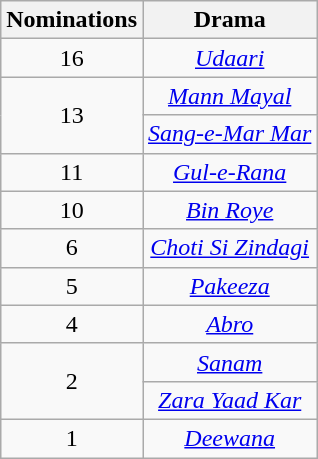<table class="wikitable sortable" style="text-align:center">
<tr>
<th scope="col">Nominations</th>
<th scope="col">Drama</th>
</tr>
<tr>
<td style="text-align:center">16</td>
<td><em><a href='#'>Udaari</a></em></td>
</tr>
<tr>
<td rowspan=2 style="text-align:center">13</td>
<td><em><a href='#'>Mann Mayal</a></em></td>
</tr>
<tr>
<td><em><a href='#'>Sang-e-Mar Mar</a></em></td>
</tr>
<tr>
<td style="text-align:center">11</td>
<td><em><a href='#'>Gul-e-Rana</a></em></td>
</tr>
<tr>
<td style="text-align:center">10</td>
<td><em><a href='#'>Bin Roye</a></em></td>
</tr>
<tr>
<td style="text-align:center">6</td>
<td><em><a href='#'>Choti Si Zindagi</a></em></td>
</tr>
<tr>
<td style="text-align:center">5</td>
<td><em><a href='#'>Pakeeza</a></em></td>
</tr>
<tr>
<td style="text-align:center">4</td>
<td><em><a href='#'>Abro</a></em></td>
</tr>
<tr>
<td rowspan=2 style="text-align:center">2</td>
<td><em><a href='#'>Sanam</a></em></td>
</tr>
<tr>
<td><em><a href='#'>Zara Yaad Kar</a></em></td>
</tr>
<tr>
<td style="text-align:center">1</td>
<td><em><a href='#'>Deewana</a></em></td>
</tr>
</table>
